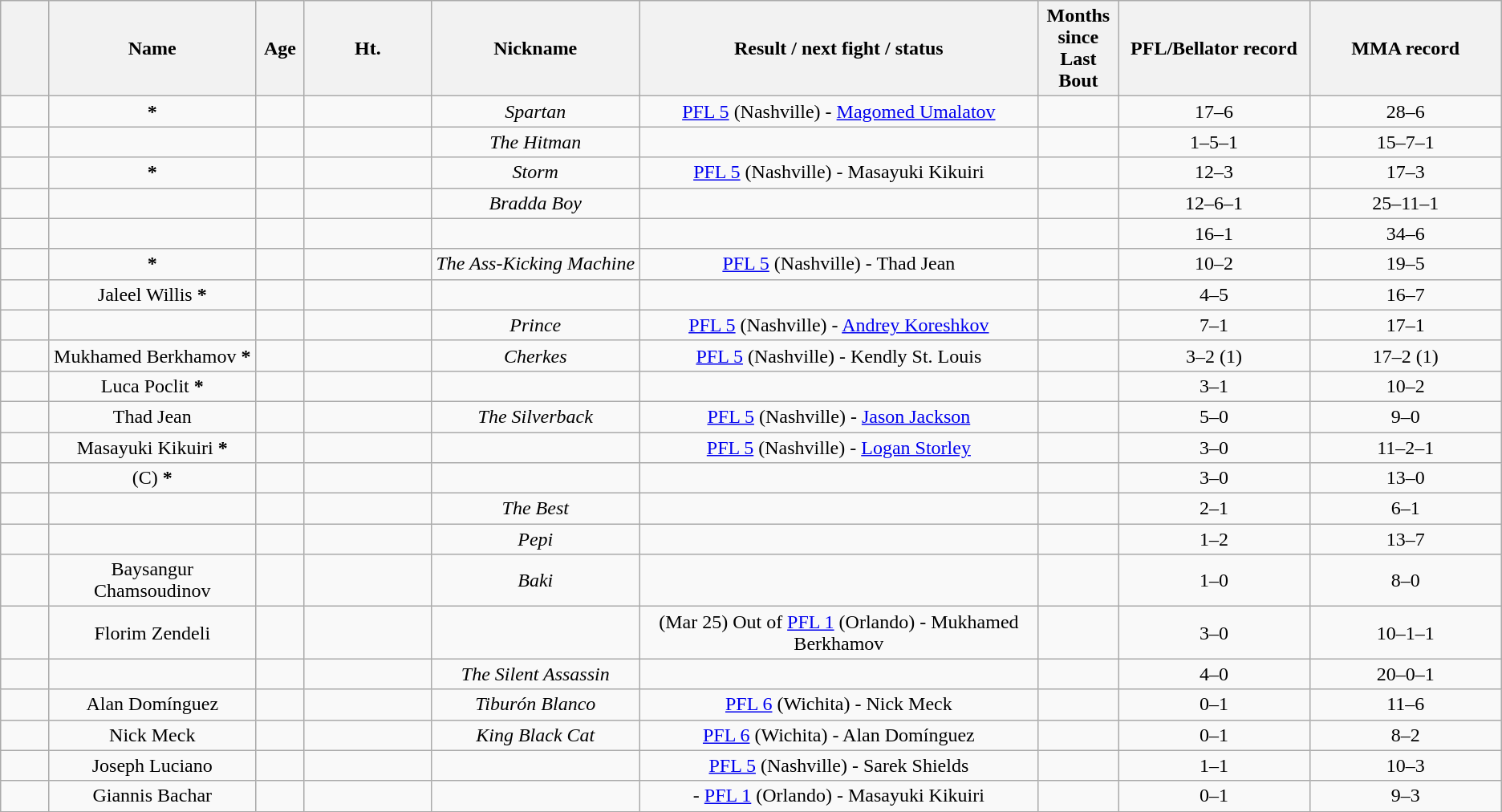<table class="wikitable sortable" style="text-align:center">
<tr>
<th width=3%></th>
<th width=13%>Name</th>
<th width=3%>Age</th>
<th width=8%>Ht.</th>
<th width=13%>Nickname</th>
<th width=25%>Result / next fight / status</th>
<th width=5%>Months since Last Bout</th>
<th width="12%">PFL/Bellator  record</th>
<th width="12%">MMA record</th>
</tr>
<tr>
<td></td>
<td> <strong>*</strong></td>
<td></td>
<td></td>
<td><em>Spartan</em></td>
<td><a href='#'>PFL 5</a> (Nashville) - <a href='#'>Magomed Umalatov</a></td>
<td></td>
<td>17–6</td>
<td>28–6</td>
</tr>
<tr>
<td></td>
<td></td>
<td></td>
<td></td>
<td><em>The Hitman</em></td>
<td></td>
<td></td>
<td>1–5–1</td>
<td>15–7–1</td>
</tr>
<tr>
<td></td>
<td> <strong>*</strong></td>
<td></td>
<td></td>
<td><em>Storm</em></td>
<td><a href='#'>PFL 5</a> (Nashville) - Masayuki Kikuiri</td>
<td></td>
<td>12–3</td>
<td>17–3</td>
</tr>
<tr>
<td></td>
<td></td>
<td></td>
<td></td>
<td><em> Bradda Boy </em></td>
<td></td>
<td></td>
<td>12–6–1</td>
<td>25–11–1</td>
</tr>
<tr>
<td></td>
<td></td>
<td></td>
<td></td>
<td></td>
<td></td>
<td></td>
<td>16–1</td>
<td>34–6</td>
</tr>
<tr>
<td></td>
<td> <strong>*</strong></td>
<td></td>
<td></td>
<td><em>The Ass-Kicking Machine</em></td>
<td><a href='#'>PFL 5</a> (Nashville) - Thad Jean</td>
<td></td>
<td>10–2</td>
<td>19–5</td>
</tr>
<tr>
<td></td>
<td>Jaleel Willis <strong>*</strong></td>
<td></td>
<td></td>
<td></td>
<td></td>
<td></td>
<td>4–5</td>
<td>16–7</td>
</tr>
<tr>
<td></td>
<td></td>
<td></td>
<td></td>
<td><em>Prince</em></td>
<td><a href='#'>PFL 5</a> (Nashville) - <a href='#'>Andrey Koreshkov</a></td>
<td></td>
<td>7–1</td>
<td>17–1</td>
</tr>
<tr>
<td></td>
<td>Mukhamed Berkhamov <strong>*</strong></td>
<td></td>
<td></td>
<td><em>Cherkes</em></td>
<td><a href='#'>PFL 5</a> (Nashville) - Kendly St. Louis</td>
<td></td>
<td>3–2 (1)</td>
<td>17–2 (1)</td>
</tr>
<tr>
<td></td>
<td>Luca Poclit <strong>*</strong></td>
<td></td>
<td></td>
<td></td>
<td></td>
<td></td>
<td>3–1</td>
<td>10–2</td>
</tr>
<tr>
<td></td>
<td>Thad Jean</td>
<td></td>
<td></td>
<td><em>The Silverback</em></td>
<td><a href='#'>PFL 5</a> (Nashville) - <a href='#'>Jason Jackson</a></td>
<td></td>
<td>5–0</td>
<td>9–0</td>
</tr>
<tr>
<td></td>
<td>Masayuki Kikuiri <strong>*</strong></td>
<td></td>
<td></td>
<td></td>
<td><a href='#'>PFL 5</a> (Nashville) - <a href='#'>Logan Storley</a></td>
<td></td>
<td>3–0</td>
<td>11–2–1</td>
</tr>
<tr>
<td></td>
<td> (C) <strong>*</strong></td>
<td></td>
<td></td>
<td></td>
<td></td>
<td></td>
<td>3–0</td>
<td>13–0</td>
</tr>
<tr>
<td></td>
<td></td>
<td></td>
<td></td>
<td><em>The Best</em></td>
<td></td>
<td></td>
<td>2–1</td>
<td>6–1</td>
</tr>
<tr>
<td></td>
<td></td>
<td></td>
<td></td>
<td><em>Pepi</em></td>
<td></td>
<td></td>
<td>1–2</td>
<td>13–7</td>
</tr>
<tr>
<td></td>
<td>Baysangur Chamsoudinov</td>
<td></td>
<td></td>
<td><em>Baki</em></td>
<td></td>
<td></td>
<td>1–0</td>
<td>8–0</td>
</tr>
<tr>
<td></td>
<td>Florim Zendeli</td>
<td></td>
<td></td>
<td></td>
<td>(Mar 25) Out of <a href='#'>PFL 1</a> (Orlando) - Mukhamed Berkhamov</td>
<td></td>
<td>3–0</td>
<td>10–1–1</td>
</tr>
<tr>
<td></td>
<td></td>
<td></td>
<td></td>
<td><em>The Silent Assassin</em></td>
<td></td>
<td></td>
<td>4–0</td>
<td>20–0–1</td>
</tr>
<tr>
<td></td>
<td>Alan Domínguez</td>
<td></td>
<td></td>
<td><em>Tiburón Blanco</em></td>
<td><a href='#'>PFL 6</a> (Wichita) - Nick Meck</td>
<td></td>
<td>0–1</td>
<td>11–6</td>
</tr>
<tr>
<td></td>
<td>Nick Meck</td>
<td></td>
<td></td>
<td><em>King Black Cat</em></td>
<td><a href='#'>PFL 6</a> (Wichita) - Alan Domínguez</td>
<td></td>
<td>0–1</td>
<td>8–2</td>
</tr>
<tr>
<td></td>
<td>Joseph Luciano</td>
<td></td>
<td></td>
<td></td>
<td><a href='#'>PFL 5</a> (Nashville) - Sarek Shields</td>
<td></td>
<td>1–1</td>
<td>10–3</td>
</tr>
<tr>
<td></td>
<td>Giannis Bachar</td>
<td></td>
<td></td>
<td></td>
<td> - <a href='#'>PFL 1</a> (Orlando)  - Masayuki Kikuiri</td>
<td></td>
<td>0–1</td>
<td>9–3</td>
</tr>
<tr>
</tr>
</table>
